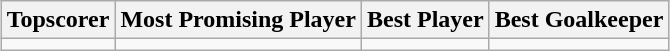<table class=wikitable style="text-align:center; margin:auto">
<tr>
<th>Topscorer</th>
<th>Most Promising Player</th>
<th>Best Player</th>
<th>Best Goalkeeper</th>
</tr>
<tr>
<td></td>
<td></td>
<td></td>
<td></td>
</tr>
</table>
